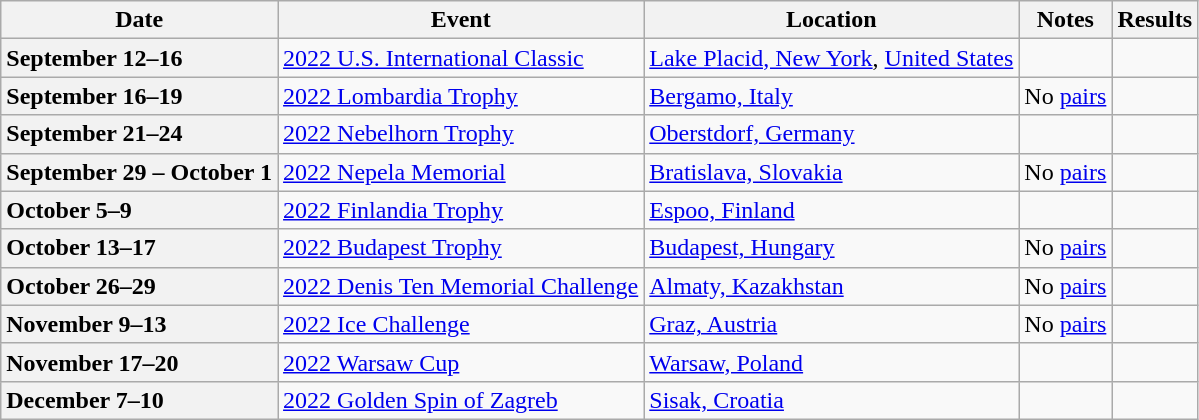<table class="wikitable unsortable" style="text-align:left">
<tr>
<th scope="col">Date</th>
<th scope="col">Event</th>
<th scope="col">Location</th>
<th scope="col">Notes</th>
<th scope="col">Results</th>
</tr>
<tr>
<th scope="row" style="text-align:left">September 12–16</th>
<td> <a href='#'>2022 U.S. International Classic</a></td>
<td><a href='#'>Lake Placid, New York</a>, <a href='#'>United States</a></td>
<td></td>
<td></td>
</tr>
<tr>
<th scope="row" style="text-align:left">September 16–19</th>
<td> <a href='#'>2022 Lombardia Trophy</a></td>
<td><a href='#'>Bergamo, Italy</a></td>
<td>No <a href='#'>pairs</a></td>
<td></td>
</tr>
<tr>
<th scope="row" style="text-align:left">September 21–24</th>
<td> <a href='#'>2022 Nebelhorn Trophy</a></td>
<td><a href='#'>Oberstdorf, Germany</a></td>
<td></td>
<td></td>
</tr>
<tr>
<th scope="row" style="text-align:left">September 29 – October 1</th>
<td> <a href='#'>2022 Nepela Memorial</a></td>
<td><a href='#'>Bratislava, Slovakia</a></td>
<td>No <a href='#'>pairs</a></td>
<td></td>
</tr>
<tr>
<th scope="row" style="text-align:left">October 5–9</th>
<td> <a href='#'>2022 Finlandia Trophy</a></td>
<td><a href='#'>Espoo, Finland</a></td>
<td></td>
<td></td>
</tr>
<tr>
<th scope="row" style="text-align:left">October 13–17</th>
<td> <a href='#'>2022 Budapest Trophy</a></td>
<td><a href='#'>Budapest, Hungary</a></td>
<td>No <a href='#'>pairs</a></td>
<td></td>
</tr>
<tr>
<th scope="row" style="text-align:left">October 26–29</th>
<td> <a href='#'>2022 Denis Ten Memorial Challenge</a></td>
<td><a href='#'>Almaty, Kazakhstan</a></td>
<td>No <a href='#'>pairs</a></td>
<td></td>
</tr>
<tr>
<th scope="row" style="text-align:left">November 9–13</th>
<td> <a href='#'>2022 Ice Challenge</a></td>
<td><a href='#'>Graz, Austria</a></td>
<td>No <a href='#'>pairs</a></td>
<td></td>
</tr>
<tr>
<th scope="row" style="text-align:left">November 17–20</th>
<td> <a href='#'>2022 Warsaw Cup</a></td>
<td><a href='#'>Warsaw, Poland</a></td>
<td></td>
<td></td>
</tr>
<tr>
<th scope="row" style="text-align:left">December 7–10</th>
<td> <a href='#'>2022 Golden Spin of Zagreb</a></td>
<td><a href='#'>Sisak, Croatia</a></td>
<td></td>
<td></td>
</tr>
</table>
